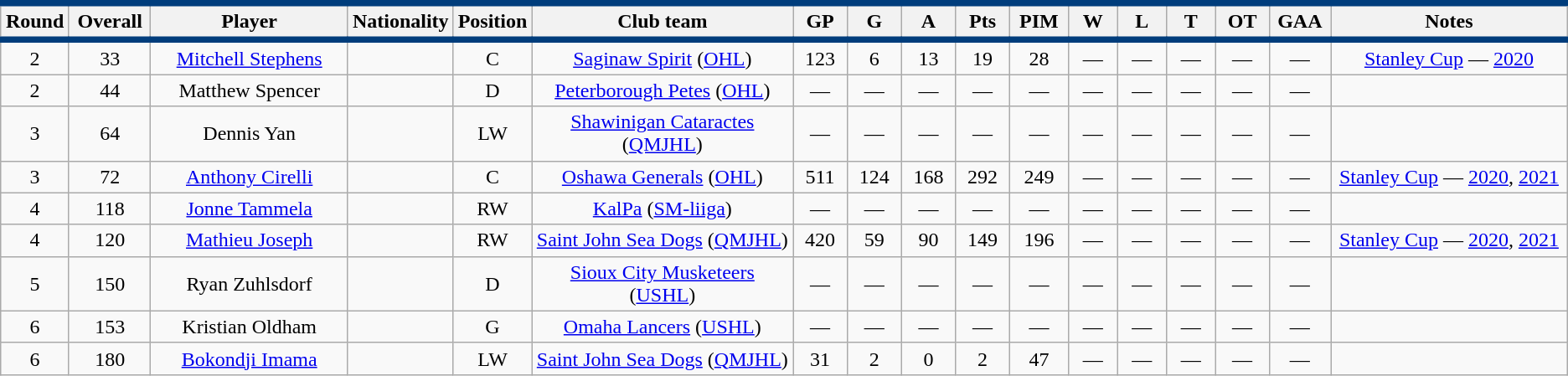<table class="wikitable sortable" style="text-align:center">
<tr style= "background:#FFFFFF; border-top:#003D7C 5px solid; border-bottom:#003D7C 5px solid;">
<th style="width:3em">Round</th>
<th style="width:4em">Overall</th>
<th style="width:15em">Player</th>
<th style="width:3em">Nationality</th>
<th style="width:3em">Position</th>
<th style="width:20em">Club team</th>
<th style="width:3em">GP</th>
<th style="width:3em">G</th>
<th style="width:3em">A</th>
<th style="width:3em">Pts</th>
<th style="width:3em">PIM</th>
<th style="width:3em">W</th>
<th style="width:3em">L</th>
<th style="width:3em">T</th>
<th style="width:3em">OT</th>
<th style="width:3em">GAA</th>
<th style="width:20em">Notes</th>
</tr>
<tr>
<td>2</td>
<td>33</td>
<td><a href='#'>Mitchell Stephens</a></td>
<td></td>
<td>C</td>
<td><a href='#'>Saginaw Spirit</a> (<a href='#'>OHL</a>)</td>
<td>123</td>
<td>6</td>
<td>13</td>
<td>19</td>
<td>28</td>
<td>—</td>
<td>—</td>
<td>—</td>
<td>—</td>
<td>—</td>
<td><a href='#'>Stanley Cup</a> — <a href='#'>2020</a></td>
</tr>
<tr>
<td>2</td>
<td>44</td>
<td>Matthew Spencer</td>
<td></td>
<td>D</td>
<td><a href='#'>Peterborough Petes</a> (<a href='#'>OHL</a>)</td>
<td>—</td>
<td>—</td>
<td>—</td>
<td>—</td>
<td>—</td>
<td>—</td>
<td>—</td>
<td>—</td>
<td>—</td>
<td>—</td>
<td></td>
</tr>
<tr>
<td>3</td>
<td>64</td>
<td>Dennis Yan</td>
<td></td>
<td>LW</td>
<td><a href='#'>Shawinigan Cataractes</a> (<a href='#'>QMJHL</a>)</td>
<td>—</td>
<td>—</td>
<td>—</td>
<td>—</td>
<td>—</td>
<td>—</td>
<td>—</td>
<td>—</td>
<td>—</td>
<td>—</td>
<td></td>
</tr>
<tr>
<td>3</td>
<td>72</td>
<td><a href='#'>Anthony Cirelli</a></td>
<td></td>
<td>C</td>
<td><a href='#'>Oshawa Generals</a> (<a href='#'>OHL</a>)</td>
<td>511</td>
<td>124</td>
<td>168</td>
<td>292</td>
<td>249</td>
<td>—</td>
<td>—</td>
<td>—</td>
<td>—</td>
<td>—</td>
<td><a href='#'>Stanley Cup</a> — <a href='#'>2020</a>, <a href='#'>2021</a></td>
</tr>
<tr>
<td>4</td>
<td>118</td>
<td><a href='#'>Jonne Tammela</a></td>
<td></td>
<td>RW</td>
<td><a href='#'>KalPa</a> (<a href='#'>SM-liiga</a>)</td>
<td>—</td>
<td>—</td>
<td>—</td>
<td>—</td>
<td>—</td>
<td>—</td>
<td>—</td>
<td>—</td>
<td>—</td>
<td>—</td>
<td></td>
</tr>
<tr>
<td>4</td>
<td>120</td>
<td><a href='#'>Mathieu Joseph</a></td>
<td></td>
<td>RW</td>
<td><a href='#'>Saint John Sea Dogs</a> (<a href='#'>QMJHL</a>)</td>
<td>420</td>
<td>59</td>
<td>90</td>
<td>149</td>
<td>196</td>
<td>—</td>
<td>—</td>
<td>—</td>
<td>—</td>
<td>—</td>
<td><a href='#'>Stanley Cup</a> — <a href='#'>2020</a>, <a href='#'>2021</a></td>
</tr>
<tr>
<td>5</td>
<td>150</td>
<td>Ryan Zuhlsdorf</td>
<td></td>
<td>D</td>
<td><a href='#'>Sioux City Musketeers</a> (<a href='#'>USHL</a>)</td>
<td>—</td>
<td>—</td>
<td>—</td>
<td>—</td>
<td>—</td>
<td>—</td>
<td>—</td>
<td>—</td>
<td>—</td>
<td>—</td>
<td></td>
</tr>
<tr>
<td>6</td>
<td>153</td>
<td>Kristian Oldham</td>
<td></td>
<td>G</td>
<td><a href='#'>Omaha Lancers</a> (<a href='#'>USHL</a>)</td>
<td>—</td>
<td>—</td>
<td>—</td>
<td>—</td>
<td>—</td>
<td>—</td>
<td>—</td>
<td>—</td>
<td>—</td>
<td>—</td>
<td></td>
</tr>
<tr>
<td>6</td>
<td>180</td>
<td><a href='#'>Bokondji Imama</a></td>
<td></td>
<td>LW</td>
<td><a href='#'>Saint John Sea Dogs</a> (<a href='#'>QMJHL</a>)</td>
<td>31</td>
<td>2</td>
<td>0</td>
<td>2</td>
<td>47</td>
<td>—</td>
<td>—</td>
<td>—</td>
<td>—</td>
<td>—</td>
<td></td>
</tr>
</table>
